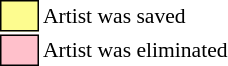<table class="toccolours"style="font-size: 90%; white-space: nowrap;">
<tr>
<td style="background:#fdfc8f; border:1px solid black;">      </td>
<td>Artist was saved</td>
</tr>
<tr>
<td style="background:pink; border:1px solid black;">      </td>
<td>Artist was eliminated</td>
</tr>
</table>
